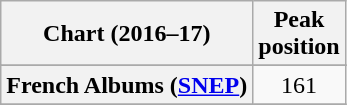<table class="wikitable sortable plainrowheaders" style="text-align:center">
<tr>
<th scope="col">Chart (2016–17)</th>
<th scope="col">Peak<br> position</th>
</tr>
<tr>
</tr>
<tr>
</tr>
<tr>
<th scope="row">French Albums (<a href='#'>SNEP</a>)</th>
<td>161</td>
</tr>
<tr>
</tr>
</table>
